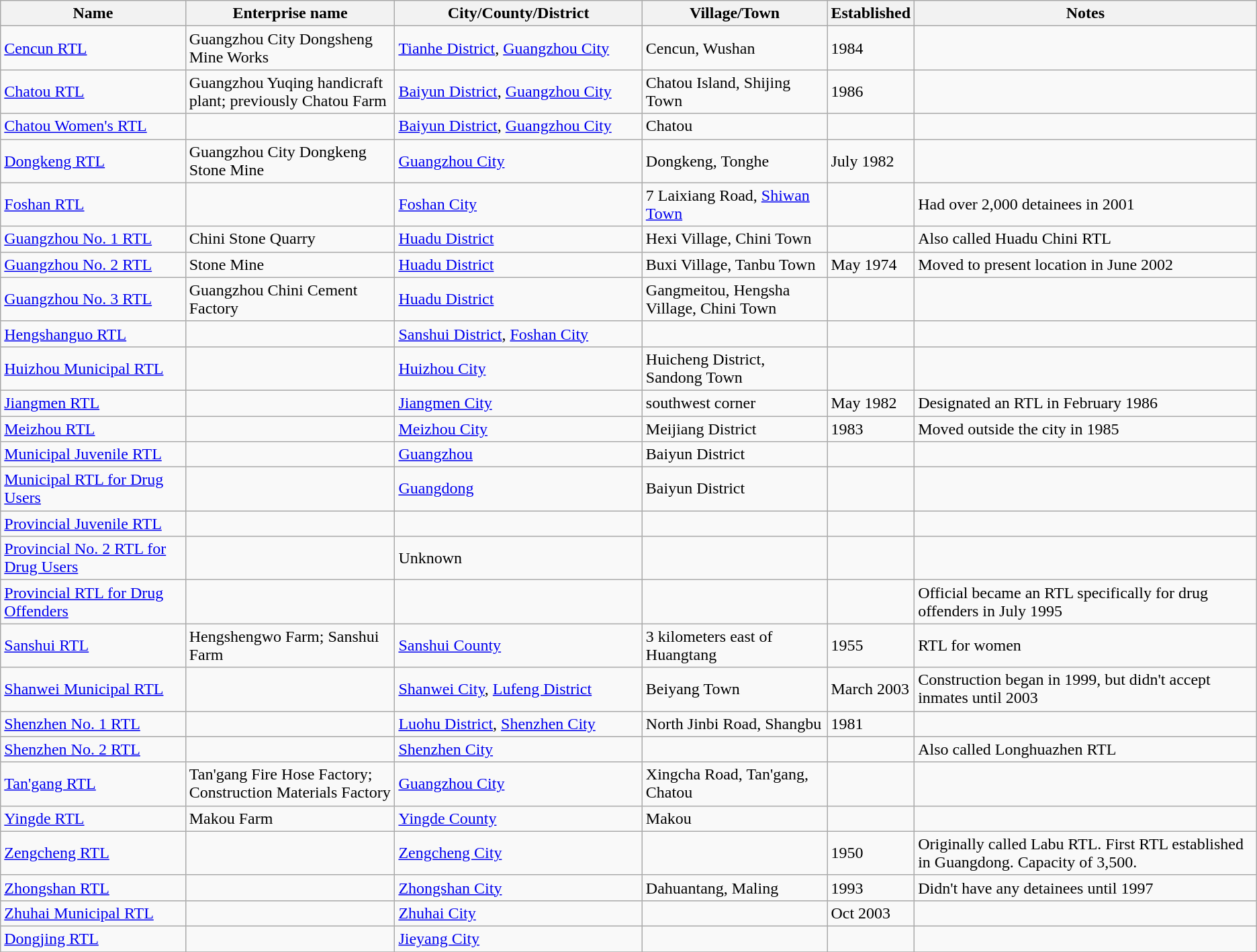<table class="wikitable">
<tr>
<th width=15%>Name</th>
<th width=17%>Enterprise name</th>
<th width=20%>City/County/District</th>
<th width=15%>Village/Town</th>
<th width=5%>Established</th>
<th width=28%>Notes</th>
</tr>
<tr>
<td><a href='#'>Cencun RTL</a></td>
<td>Guangzhou City Dongsheng Mine Works</td>
<td><a href='#'>Tianhe District</a>, <a href='#'>Guangzhou City</a></td>
<td>Cencun, Wushan</td>
<td>1984</td>
<td></td>
</tr>
<tr>
<td><a href='#'>Chatou RTL</a></td>
<td>Guangzhou Yuqing handicraft plant; previously Chatou Farm</td>
<td><a href='#'>Baiyun District</a>, <a href='#'>Guangzhou City</a></td>
<td>Chatou Island, Shijing Town</td>
<td>1986</td>
<td></td>
</tr>
<tr>
<td><a href='#'>Chatou Women's RTL</a></td>
<td></td>
<td><a href='#'>Baiyun District</a>, <a href='#'>Guangzhou City</a></td>
<td>Chatou</td>
<td></td>
<td></td>
</tr>
<tr>
<td><a href='#'>Dongkeng RTL</a></td>
<td>Guangzhou City Dongkeng Stone Mine</td>
<td><a href='#'>Guangzhou City</a></td>
<td>Dongkeng, Tonghe</td>
<td>July 1982</td>
<td></td>
</tr>
<tr>
<td><a href='#'>Foshan RTL</a></td>
<td></td>
<td><a href='#'>Foshan City</a></td>
<td>7 Laixiang Road, <a href='#'>Shiwan Town</a></td>
<td></td>
<td>Had over 2,000 detainees in 2001</td>
</tr>
<tr>
<td><a href='#'>Guangzhou No. 1 RTL</a></td>
<td>Chini Stone Quarry</td>
<td><a href='#'>Huadu District</a></td>
<td>Hexi Village, Chini Town</td>
<td></td>
<td>Also called Huadu Chini RTL</td>
</tr>
<tr>
<td><a href='#'>Guangzhou No. 2 RTL</a></td>
<td>Stone Mine</td>
<td><a href='#'>Huadu District</a></td>
<td>Buxi Village, Tanbu Town</td>
<td>May 1974</td>
<td>Moved to present location in June 2002</td>
</tr>
<tr>
<td><a href='#'>Guangzhou No. 3 RTL</a></td>
<td>Guangzhou Chini Cement Factory</td>
<td><a href='#'>Huadu District</a></td>
<td>Gangmeitou, Hengsha Village, Chini Town</td>
<td></td>
<td></td>
</tr>
<tr>
<td><a href='#'>Hengshanguo RTL</a></td>
<td></td>
<td><a href='#'>Sanshui District</a>, <a href='#'>Foshan City</a></td>
<td></td>
<td></td>
<td></td>
</tr>
<tr>
<td><a href='#'>Huizhou Municipal RTL</a></td>
<td></td>
<td><a href='#'>Huizhou City</a></td>
<td>Huicheng District, Sandong Town</td>
<td></td>
<td></td>
</tr>
<tr>
<td><a href='#'>Jiangmen RTL</a></td>
<td></td>
<td><a href='#'>Jiangmen City</a></td>
<td>southwest corner</td>
<td>May 1982</td>
<td>Designated an RTL in February 1986</td>
</tr>
<tr>
<td><a href='#'>Meizhou RTL</a></td>
<td></td>
<td><a href='#'>Meizhou City</a></td>
<td>Meijiang District</td>
<td>1983</td>
<td>Moved outside the city in 1985</td>
</tr>
<tr>
<td><a href='#'>Municipal Juvenile RTL</a></td>
<td></td>
<td><a href='#'>Guangzhou</a></td>
<td>Baiyun District</td>
<td></td>
<td></td>
</tr>
<tr>
<td><a href='#'>Municipal RTL for Drug Users</a></td>
<td></td>
<td><a href='#'>Guangdong</a></td>
<td>Baiyun District</td>
<td></td>
<td></td>
</tr>
<tr>
<td><a href='#'>Provincial Juvenile RTL</a></td>
<td></td>
<td></td>
<td></td>
<td></td>
<td></td>
</tr>
<tr>
<td><a href='#'>Provincial No. 2 RTL for Drug Users</a></td>
<td></td>
<td>Unknown</td>
<td></td>
<td></td>
<td></td>
</tr>
<tr>
<td><a href='#'>Provincial RTL for Drug Offenders</a></td>
<td></td>
<td></td>
<td></td>
<td></td>
<td>Official became an RTL specifically for drug offenders in July 1995</td>
</tr>
<tr>
<td><a href='#'>Sanshui RTL</a></td>
<td>Hengshengwo Farm; Sanshui Farm</td>
<td><a href='#'>Sanshui County</a></td>
<td>3 kilometers east of Huangtang</td>
<td>1955</td>
<td>RTL for women</td>
</tr>
<tr>
<td><a href='#'>Shanwei Municipal RTL</a></td>
<td></td>
<td><a href='#'>Shanwei City</a>, <a href='#'>Lufeng District</a></td>
<td>Beiyang Town</td>
<td>March 2003</td>
<td>Construction began in 1999, but didn't accept inmates until 2003</td>
</tr>
<tr>
<td><a href='#'>Shenzhen No. 1 RTL</a></td>
<td></td>
<td><a href='#'>Luohu District</a>, <a href='#'>Shenzhen City</a></td>
<td>North Jinbi Road, Shangbu</td>
<td>1981</td>
<td></td>
</tr>
<tr>
<td><a href='#'>Shenzhen No. 2 RTL</a></td>
<td></td>
<td><a href='#'>Shenzhen City</a></td>
<td></td>
<td></td>
<td>Also called Longhuazhen RTL</td>
</tr>
<tr>
<td><a href='#'>Tan'gang RTL</a></td>
<td>Tan'gang Fire Hose Factory; Construction Materials Factory</td>
<td><a href='#'>Guangzhou City</a></td>
<td>Xingcha Road, Tan'gang, Chatou</td>
<td></td>
<td></td>
</tr>
<tr>
<td><a href='#'>Yingde RTL</a></td>
<td>Makou Farm</td>
<td><a href='#'>Yingde County</a></td>
<td>Makou</td>
<td></td>
<td></td>
</tr>
<tr>
<td><a href='#'>Zengcheng RTL</a></td>
<td></td>
<td><a href='#'>Zengcheng City</a></td>
<td></td>
<td>1950</td>
<td>Originally called Labu RTL.  First RTL established in Guangdong. Capacity of 3,500.</td>
</tr>
<tr>
<td><a href='#'>Zhongshan RTL</a></td>
<td></td>
<td><a href='#'>Zhongshan City</a></td>
<td>Dahuantang, Maling</td>
<td>1993</td>
<td>Didn't have any detainees until 1997</td>
</tr>
<tr>
<td><a href='#'>Zhuhai Municipal RTL</a></td>
<td></td>
<td><a href='#'>Zhuhai City</a></td>
<td></td>
<td>Oct 2003</td>
<td></td>
</tr>
<tr>
<td><a href='#'>Dongjing RTL</a></td>
<td></td>
<td><a href='#'>Jieyang City</a></td>
<td></td>
<td></td>
<td></td>
</tr>
<tr>
</tr>
</table>
